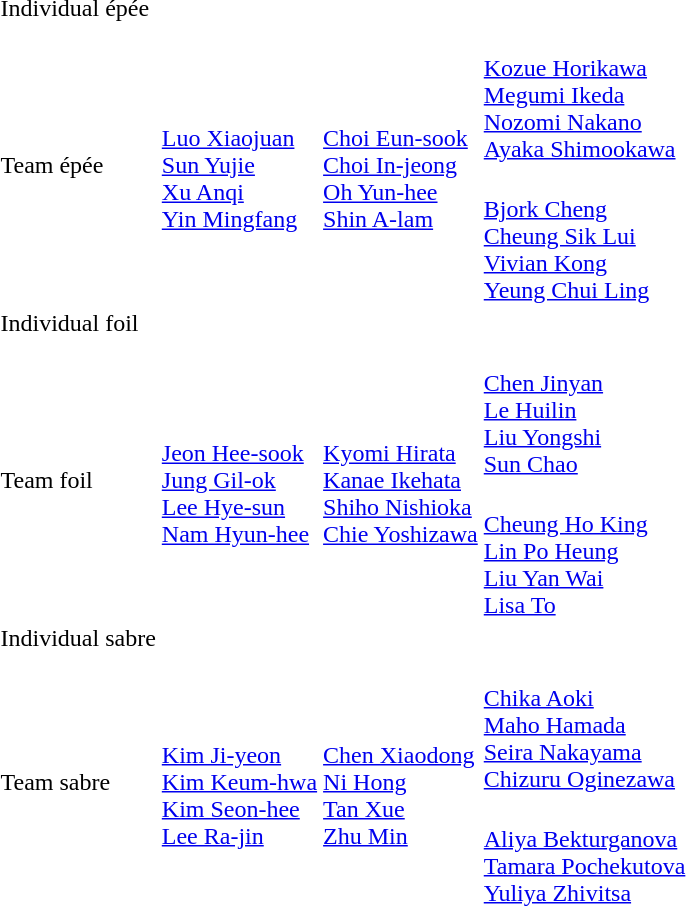<table>
<tr>
<td rowspan=2>Individual épée</td>
<td rowspan=2></td>
<td rowspan=2></td>
<td></td>
</tr>
<tr>
<td></td>
</tr>
<tr>
<td rowspan=2>Team épée</td>
<td rowspan=2><br><a href='#'>Luo Xiaojuan</a><br><a href='#'>Sun Yujie</a><br><a href='#'>Xu Anqi</a><br><a href='#'>Yin Mingfang</a></td>
<td rowspan=2><br><a href='#'>Choi Eun-sook</a><br><a href='#'>Choi In-jeong</a><br><a href='#'>Oh Yun-hee</a><br><a href='#'>Shin A-lam</a></td>
<td><br><a href='#'>Kozue Horikawa</a><br><a href='#'>Megumi Ikeda</a><br><a href='#'>Nozomi Nakano</a><br><a href='#'>Ayaka Shimookawa</a></td>
</tr>
<tr>
<td><br><a href='#'>Bjork Cheng</a><br><a href='#'>Cheung Sik Lui</a><br><a href='#'>Vivian Kong</a><br><a href='#'>Yeung Chui Ling</a></td>
</tr>
<tr>
<td rowspan=2>Individual foil</td>
<td rowspan=2></td>
<td rowspan=2></td>
<td></td>
</tr>
<tr>
<td></td>
</tr>
<tr>
<td rowspan=2>Team foil</td>
<td rowspan=2><br><a href='#'>Jeon Hee-sook</a><br><a href='#'>Jung Gil-ok</a><br><a href='#'>Lee Hye-sun</a><br><a href='#'>Nam Hyun-hee</a></td>
<td rowspan=2><br><a href='#'>Kyomi Hirata</a><br><a href='#'>Kanae Ikehata</a><br><a href='#'>Shiho Nishioka</a><br><a href='#'>Chie Yoshizawa</a></td>
<td><br><a href='#'>Chen Jinyan</a><br><a href='#'>Le Huilin</a><br><a href='#'>Liu Yongshi</a><br><a href='#'>Sun Chao</a></td>
</tr>
<tr>
<td><br><a href='#'>Cheung Ho King</a><br><a href='#'>Lin Po Heung</a><br><a href='#'>Liu Yan Wai</a><br><a href='#'>Lisa To</a></td>
</tr>
<tr>
<td rowspan=2>Individual sabre</td>
<td rowspan=2></td>
<td rowspan=2></td>
<td></td>
</tr>
<tr>
<td></td>
</tr>
<tr>
<td rowspan=2>Team sabre</td>
<td rowspan=2><br><a href='#'>Kim Ji-yeon</a><br><a href='#'>Kim Keum-hwa</a><br><a href='#'>Kim Seon-hee</a><br><a href='#'>Lee Ra-jin</a></td>
<td rowspan=2><br><a href='#'>Chen Xiaodong</a><br><a href='#'>Ni Hong</a><br><a href='#'>Tan Xue</a><br><a href='#'>Zhu Min</a></td>
<td><br><a href='#'>Chika Aoki</a><br><a href='#'>Maho Hamada</a><br><a href='#'>Seira Nakayama</a><br><a href='#'>Chizuru Oginezawa</a></td>
</tr>
<tr>
<td><br><a href='#'>Aliya Bekturganova</a><br><a href='#'>Tamara Pochekutova</a><br><a href='#'>Yuliya Zhivitsa</a></td>
</tr>
</table>
